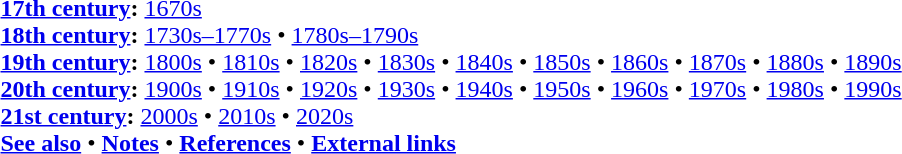<table id="toc" class="toc" summary="Contents">
<tr>
<th></th>
</tr>
<tr>
<td><br><strong><a href='#'>17th century</a>:</strong> <a href='#'>1670s</a><br>
<strong><a href='#'>18th century</a>:</strong> <a href='#'>1730s–1770s</a> • <a href='#'>1780s–1790s</a><br>
<strong><a href='#'>19th century</a>:</strong> <a href='#'>1800s</a> • <a href='#'>1810s</a> • <a href='#'>1820s</a> • <a href='#'>1830s</a> • <a href='#'>1840s</a> • <a href='#'>1850s</a> • <a href='#'>1860s</a> • <a href='#'>1870s</a> • <a href='#'>1880s</a> • <a href='#'>1890s</a><br>
<strong><a href='#'>20th century</a>:</strong> <a href='#'>1900s</a> • <a href='#'>1910s</a> • <a href='#'>1920s</a> • <a href='#'>1930s</a> • <a href='#'>1940s</a> • <a href='#'>1950s</a> • <a href='#'>1960s</a> • <a href='#'>1970s</a> • <a href='#'>1980s</a> • <a href='#'>1990s</a><br>
<strong><a href='#'>21st century</a>:</strong> <a href='#'>2000s</a> • <a href='#'>2010s</a> • <a href='#'>2020s</a> <br>
<strong><a href='#'>See also</a></strong> • <strong><a href='#'>Notes</a></strong> • <strong><a href='#'>References</a></strong> • <strong><a href='#'>External links</a></strong><br>
</td>
</tr>
</table>
